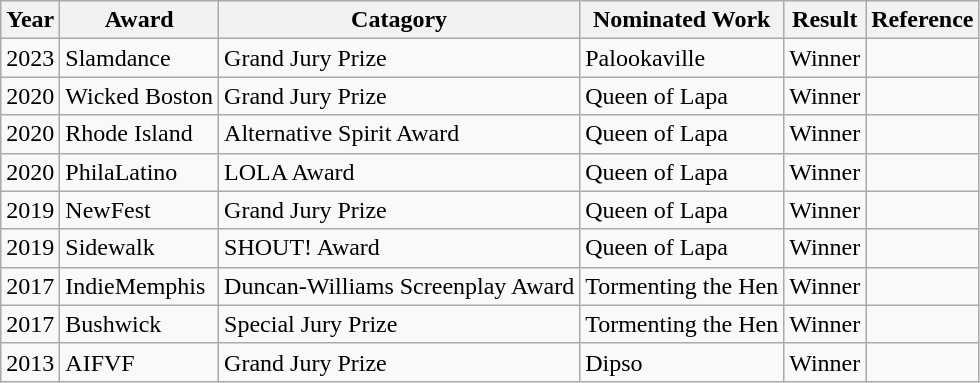<table class="wikitable">
<tr>
<th>Year</th>
<th>Award</th>
<th>Catagory</th>
<th>Nominated Work</th>
<th>Result</th>
<th>Reference</th>
</tr>
<tr>
<td>2023</td>
<td>Slamdance</td>
<td>Grand Jury Prize</td>
<td>Palookaville</td>
<td>Winner</td>
<td></td>
</tr>
<tr>
<td>2020</td>
<td>Wicked Boston</td>
<td>Grand Jury Prize</td>
<td>Queen of Lapa</td>
<td>Winner</td>
<td></td>
</tr>
<tr>
<td>2020</td>
<td>Rhode Island</td>
<td>Alternative Spirit Award</td>
<td>Queen of Lapa</td>
<td>Winner</td>
<td></td>
</tr>
<tr>
<td>2020</td>
<td>PhilaLatino</td>
<td>LOLA Award</td>
<td>Queen of Lapa</td>
<td>Winner</td>
<td></td>
</tr>
<tr>
<td>2019</td>
<td>NewFest</td>
<td>Grand Jury Prize</td>
<td>Queen of Lapa</td>
<td>Winner</td>
<td></td>
</tr>
<tr>
<td>2019</td>
<td>Sidewalk</td>
<td>SHOUT! Award</td>
<td>Queen of Lapa</td>
<td>Winner</td>
<td></td>
</tr>
<tr>
<td>2017</td>
<td>IndieMemphis</td>
<td>Duncan-Williams Screenplay Award</td>
<td>Tormenting the Hen</td>
<td>Winner</td>
<td></td>
</tr>
<tr>
<td>2017</td>
<td>Bushwick</td>
<td>Special Jury Prize</td>
<td>Tormenting the Hen</td>
<td>Winner</td>
<td></td>
</tr>
<tr>
<td>2013</td>
<td>AIFVF</td>
<td>Grand Jury Prize</td>
<td>Dipso</td>
<td>Winner</td>
<td></td>
</tr>
</table>
